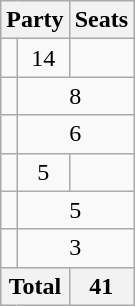<table class="wikitable">
<tr>
<th colspan=2>Party</th>
<th>Seats</th>
</tr>
<tr>
<td></td>
<td align=center>14</td>
</tr>
<tr>
<td></td>
<td align=center colspan=2>8</td>
</tr>
<tr>
<td></td>
<td align=center colspan=2>6</td>
</tr>
<tr>
<td></td>
<td align=center>5</td>
</tr>
<tr>
<td></td>
<td align=center colspan=2>5</td>
</tr>
<tr>
<td></td>
<td align=center colspan=2>3</td>
</tr>
<tr>
<th colspan=2>Total</th>
<th align=center colspan=2>41</th>
</tr>
</table>
